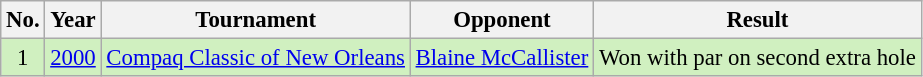<table class="wikitable" style="font-size:95%;">
<tr>
<th>No.</th>
<th>Year</th>
<th>Tournament</th>
<th>Opponent</th>
<th>Result</th>
</tr>
<tr style="background:#D0F0C0;">
<td align=center>1</td>
<td><a href='#'>2000</a></td>
<td><a href='#'>Compaq Classic of New Orleans</a></td>
<td> <a href='#'>Blaine McCallister</a></td>
<td>Won with par on second extra hole</td>
</tr>
</table>
